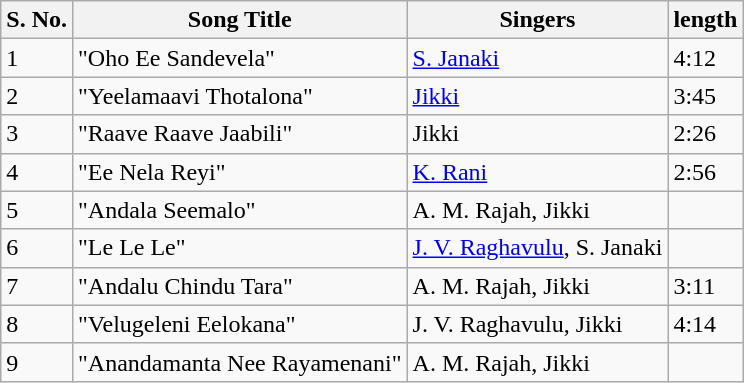<table class="wikitable">
<tr>
<th>S. No.</th>
<th>Song Title</th>
<th>Singers</th>
<th>length</th>
</tr>
<tr>
<td>1</td>
<td>"Oho Ee Sandevela"</td>
<td><a href='#'>S. Janaki</a></td>
<td>4:12</td>
</tr>
<tr>
<td>2</td>
<td>"Yeelamaavi Thotalona"</td>
<td><a href='#'>Jikki</a></td>
<td>3:45</td>
</tr>
<tr>
<td>3</td>
<td>"Raave Raave Jaabili"</td>
<td>Jikki</td>
<td>2:26</td>
</tr>
<tr>
<td>4</td>
<td>"Ee Nela Reyi"</td>
<td><a href='#'>K. Rani</a></td>
<td>2:56</td>
</tr>
<tr>
<td>5</td>
<td>"Andala Seemalo"</td>
<td>A. M. Rajah, Jikki</td>
<td></td>
</tr>
<tr>
<td>6</td>
<td>"Le Le Le"</td>
<td><a href='#'>J. V. Raghavulu</a>, S. Janaki</td>
<td></td>
</tr>
<tr>
<td>7</td>
<td>"Andalu Chindu Tara"</td>
<td>A. M. Rajah, Jikki</td>
<td>3:11</td>
</tr>
<tr>
<td>8</td>
<td>"Velugeleni Eelokana"</td>
<td>J. V. Raghavulu, Jikki</td>
<td>4:14</td>
</tr>
<tr>
<td>9</td>
<td>"Anandamanta Nee Rayamenani"</td>
<td>A. M. Rajah, Jikki</td>
<td></td>
</tr>
</table>
